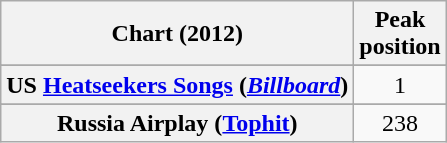<table class="wikitable sortable plainrowheaders" style="text-align:center;">
<tr>
<th scope="col">Chart (2012)</th>
<th scope="col">Peak<br>position</th>
</tr>
<tr>
</tr>
<tr>
</tr>
<tr>
</tr>
<tr>
</tr>
<tr>
</tr>
<tr>
</tr>
<tr>
</tr>
<tr>
</tr>
<tr>
</tr>
<tr>
</tr>
<tr>
</tr>
<tr>
</tr>
<tr>
</tr>
<tr>
</tr>
<tr>
</tr>
<tr>
<th scope="row">US <a href='#'>Heatseekers Songs</a> (<a href='#'><em>Billboard</em></a>)</th>
<td>1</td>
</tr>
<tr>
</tr>
<tr>
</tr>
<tr>
<th scope="row">Russia Airplay (<a href='#'>Tophit</a>)</th>
<td style="text-align:center;">238</td>
</tr>
</table>
